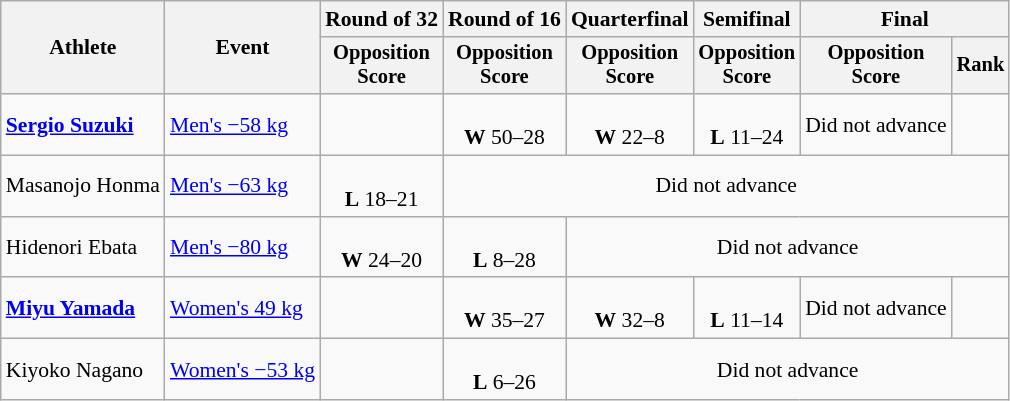<table class=wikitable style=font-size:90%;text-align:center>
<tr>
<th rowspan=2>Athlete</th>
<th rowspan=2>Event</th>
<th>Round of 32</th>
<th>Round of 16</th>
<th>Quarterfinal</th>
<th>Semifinal</th>
<th colspan=2>Final</th>
</tr>
<tr style=font-size:95%>
<th>Opposition<br>Score</th>
<th>Opposition<br>Score</th>
<th>Opposition<br>Score</th>
<th>Opposition<br>Score</th>
<th>Opposition<br>Score</th>
<th>Rank</th>
</tr>
<tr>
<td style="text-align:left"><strong><a href='#'>Sergio Suzuki</a></strong></td>
<td style="text-align:left"><a href='#'>Men's −58 kg</a></td>
<td></td>
<td><br><strong>W</strong> 50–28</td>
<td><br><strong>W</strong> 22–8</td>
<td><br><strong>L</strong> 11–24</td>
<td>Did not advance</td>
<td></td>
</tr>
<tr>
<td style="text-align:left">Masanojo Honma</td>
<td style="text-align:left"><a href='#'>Men's −63 kg</a></td>
<td><br><strong>L</strong> 18–21</td>
<td colspan=5>Did not advance</td>
</tr>
<tr>
<td style="text-align:left">Hidenori Ebata</td>
<td style="text-align:left"><a href='#'>Men's −80 kg</a></td>
<td><br><strong>W</strong> 24–20</td>
<td><br><strong>L</strong> 8–28</td>
<td colspan=4>Did not advance</td>
</tr>
<tr>
<td style="text-align:left"><strong><a href='#'>Miyu Yamada</a></strong></td>
<td style="text-align:left"><a href='#'>Women's 49 kg</a></td>
<td></td>
<td><br><strong>W</strong> 35–27</td>
<td><br><strong>W</strong> 32–8</td>
<td><br><strong>L</strong> 11–14</td>
<td>Did not advance</td>
<td></td>
</tr>
<tr>
<td style="text-align:left">Kiyoko Nagano</td>
<td style="text-align:left"><a href='#'>Women's −53 kg</a></td>
<td></td>
<td><br><strong>L</strong> 6–26</td>
<td colspan=4>Did not advance</td>
</tr>
</table>
